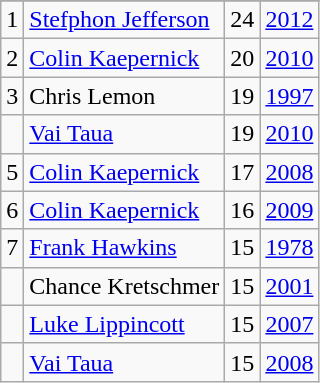<table class="wikitable">
<tr>
</tr>
<tr>
<td>1</td>
<td><a href='#'>Stefphon Jefferson</a></td>
<td>24</td>
<td><a href='#'>2012</a></td>
</tr>
<tr>
<td>2</td>
<td><a href='#'>Colin Kaepernick</a></td>
<td>20</td>
<td><a href='#'>2010</a></td>
</tr>
<tr>
<td>3</td>
<td>Chris Lemon</td>
<td>19</td>
<td><a href='#'>1997</a></td>
</tr>
<tr>
<td></td>
<td><a href='#'>Vai Taua</a></td>
<td>19</td>
<td><a href='#'>2010</a></td>
</tr>
<tr>
<td>5</td>
<td><a href='#'>Colin Kaepernick</a></td>
<td>17</td>
<td><a href='#'>2008</a></td>
</tr>
<tr>
<td>6</td>
<td><a href='#'>Colin Kaepernick</a></td>
<td>16</td>
<td><a href='#'>2009</a></td>
</tr>
<tr>
<td>7</td>
<td><a href='#'>Frank Hawkins</a></td>
<td>15</td>
<td><a href='#'>1978</a></td>
</tr>
<tr>
<td></td>
<td>Chance Kretschmer</td>
<td>15</td>
<td><a href='#'>2001</a></td>
</tr>
<tr>
<td></td>
<td><a href='#'>Luke Lippincott</a></td>
<td>15</td>
<td><a href='#'>2007</a></td>
</tr>
<tr>
<td></td>
<td><a href='#'>Vai Taua</a></td>
<td>15</td>
<td><a href='#'>2008</a></td>
</tr>
</table>
